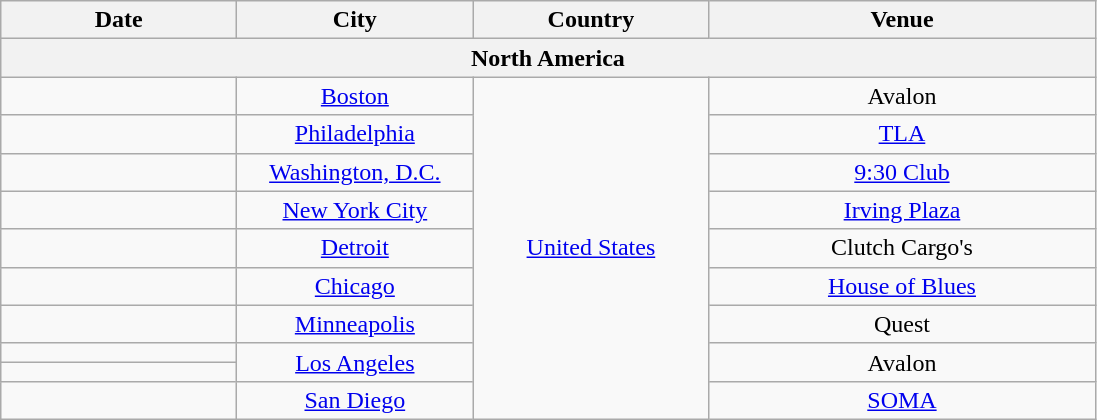<table class="wikitable" style="text-align:center;">
<tr>
<th width="150">Date</th>
<th width="150">City</th>
<th width="150">Country</th>
<th width="250">Venue</th>
</tr>
<tr>
<th colspan="4">North America</th>
</tr>
<tr>
<td></td>
<td><a href='#'>Boston</a></td>
<td rowspan="10"><a href='#'>United States</a></td>
<td>Avalon</td>
</tr>
<tr>
<td></td>
<td><a href='#'>Philadelphia</a></td>
<td><a href='#'>TLA</a></td>
</tr>
<tr>
<td></td>
<td><a href='#'>Washington, D.C.</a></td>
<td><a href='#'>9:30 Club</a></td>
</tr>
<tr>
<td></td>
<td><a href='#'>New York City</a></td>
<td><a href='#'>Irving Plaza</a></td>
</tr>
<tr>
<td></td>
<td><a href='#'>Detroit</a></td>
<td>Clutch Cargo's</td>
</tr>
<tr>
<td></td>
<td><a href='#'>Chicago</a></td>
<td><a href='#'>House of Blues</a></td>
</tr>
<tr>
<td></td>
<td><a href='#'>Minneapolis</a></td>
<td>Quest</td>
</tr>
<tr>
<td></td>
<td rowspan="2"><a href='#'>Los Angeles</a></td>
<td rowspan="2">Avalon</td>
</tr>
<tr>
<td></td>
</tr>
<tr>
<td></td>
<td><a href='#'>San Diego</a></td>
<td><a href='#'>SOMA</a></td>
</tr>
</table>
